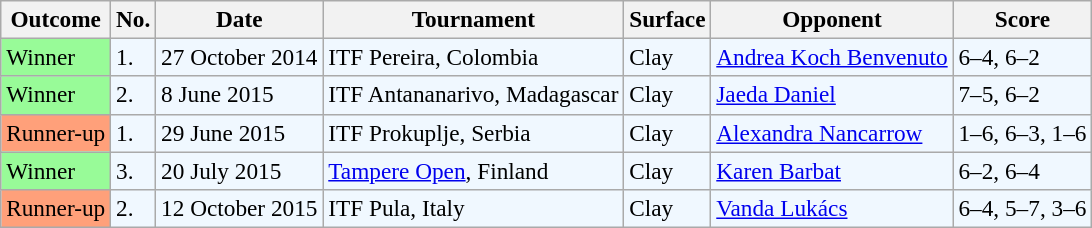<table class="sortable wikitable" style=font-size:97%>
<tr>
<th>Outcome</th>
<th>No.</th>
<th>Date</th>
<th>Tournament</th>
<th>Surface</th>
<th>Opponent</th>
<th class="unsortable">Score</th>
</tr>
<tr style="background:#f0f8ff;">
<td style="background:#98fb98;">Winner</td>
<td>1.</td>
<td>27 October 2014</td>
<td>ITF Pereira, Colombia</td>
<td>Clay</td>
<td> <a href='#'>Andrea Koch Benvenuto</a></td>
<td>6–4, 6–2</td>
</tr>
<tr style="background:#f0f8ff;">
<td style="background:#98fb98;">Winner</td>
<td>2.</td>
<td>8 June 2015</td>
<td>ITF Antananarivo, Madagascar</td>
<td>Clay</td>
<td> <a href='#'>Jaeda Daniel</a></td>
<td>7–5, 6–2</td>
</tr>
<tr style="background:#f0f8ff;">
<td style="background:#ffa07a;">Runner-up</td>
<td>1.</td>
<td>29 June 2015</td>
<td>ITF Prokuplje, Serbia</td>
<td>Clay</td>
<td> <a href='#'>Alexandra Nancarrow</a></td>
<td>1–6, 6–3, 1–6</td>
</tr>
<tr style="background:#f0f8ff;">
<td style="background:#98fb98;">Winner</td>
<td>3.</td>
<td>20 July 2015</td>
<td><a href='#'>Tampere Open</a>, Finland</td>
<td>Clay</td>
<td> <a href='#'>Karen Barbat</a></td>
<td>6–2, 6–4</td>
</tr>
<tr style="background:#f0f8ff;">
<td style="background:#ffa07a;">Runner-up</td>
<td>2.</td>
<td>12 October 2015</td>
<td>ITF Pula, Italy</td>
<td>Clay</td>
<td> <a href='#'>Vanda Lukács</a></td>
<td>6–4, 5–7, 3–6</td>
</tr>
</table>
